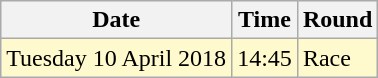<table class="wikitable">
<tr>
<th>Date</th>
<th>Time</th>
<th>Round</th>
</tr>
<tr>
<td style=background:lemonchiffon>Tuesday 10 April 2018</td>
<td style=background:lemonchiffon>14:45</td>
<td style=background:lemonchiffon>Race</td>
</tr>
</table>
